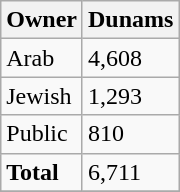<table class="wikitable">
<tr>
<th>Owner</th>
<th>Dunams</th>
</tr>
<tr>
<td>Arab</td>
<td>4,608</td>
</tr>
<tr>
<td>Jewish</td>
<td>1,293</td>
</tr>
<tr>
<td>Public</td>
<td>810</td>
</tr>
<tr>
<td><strong>Total</strong></td>
<td>6,711</td>
</tr>
<tr>
</tr>
</table>
